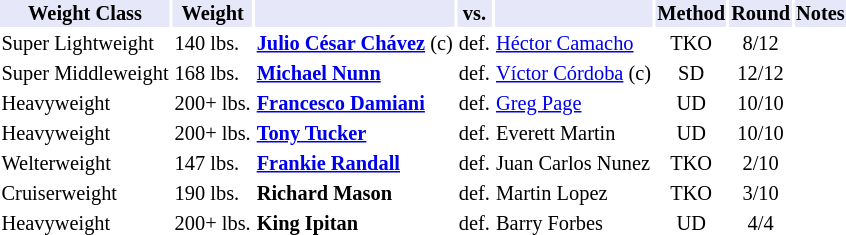<table class="toccolours" style="font-size: 85%;">
<tr>
<th style="background:#e6e8fa; color:#000; text-align:center;">Weight Class</th>
<th style="background:#e6e8fa; color:#000; text-align:center;">Weight</th>
<th style="background:#e6e8fa; color:#000; text-align:center;"></th>
<th style="background:#e6e8fa; color:#000; text-align:center;">vs.</th>
<th style="background:#e6e8fa; color:#000; text-align:center;"></th>
<th style="background:#e6e8fa; color:#000; text-align:center;">Method</th>
<th style="background:#e6e8fa; color:#000; text-align:center;">Round</th>
<th style="background:#e6e8fa; color:#000; text-align:center;">Notes</th>
</tr>
<tr>
<td>Super Lightweight</td>
<td>140 lbs.</td>
<td><strong><a href='#'>Julio César Chávez</a></strong> (c)</td>
<td>def.</td>
<td><a href='#'>Héctor Camacho</a></td>
<td align=center>TKO</td>
<td align=center>8/12</td>
<td></td>
</tr>
<tr>
<td>Super Middleweight</td>
<td>168 lbs.</td>
<td><strong><a href='#'>Michael Nunn</a></strong></td>
<td>def.</td>
<td><a href='#'>Víctor Córdoba</a> (c)</td>
<td align=center>SD</td>
<td align=center>12/12</td>
<td></td>
</tr>
<tr>
<td>Heavyweight</td>
<td>200+ lbs.</td>
<td><strong><a href='#'>Francesco Damiani</a></strong></td>
<td>def.</td>
<td><a href='#'>Greg Page</a></td>
<td align=center>UD</td>
<td align=center>10/10</td>
</tr>
<tr>
<td>Heavyweight</td>
<td>200+ lbs.</td>
<td><strong><a href='#'>Tony Tucker</a></strong></td>
<td>def.</td>
<td>Everett Martin</td>
<td align=center>UD</td>
<td align=center>10/10</td>
</tr>
<tr>
<td>Welterweight</td>
<td>147 lbs.</td>
<td><strong><a href='#'>Frankie Randall</a></strong></td>
<td>def.</td>
<td>Juan Carlos Nunez</td>
<td align=center>TKO</td>
<td align=center>2/10</td>
</tr>
<tr>
<td>Cruiserweight</td>
<td>190 lbs.</td>
<td><strong>Richard Mason</strong></td>
<td>def.</td>
<td>Martin Lopez</td>
<td align=center>TKO</td>
<td align=center>3/10</td>
</tr>
<tr>
<td>Heavyweight</td>
<td>200+ lbs.</td>
<td><strong>King Ipitan</strong></td>
<td>def.</td>
<td>Barry Forbes</td>
<td align=center>UD</td>
<td align=center>4/4</td>
</tr>
</table>
